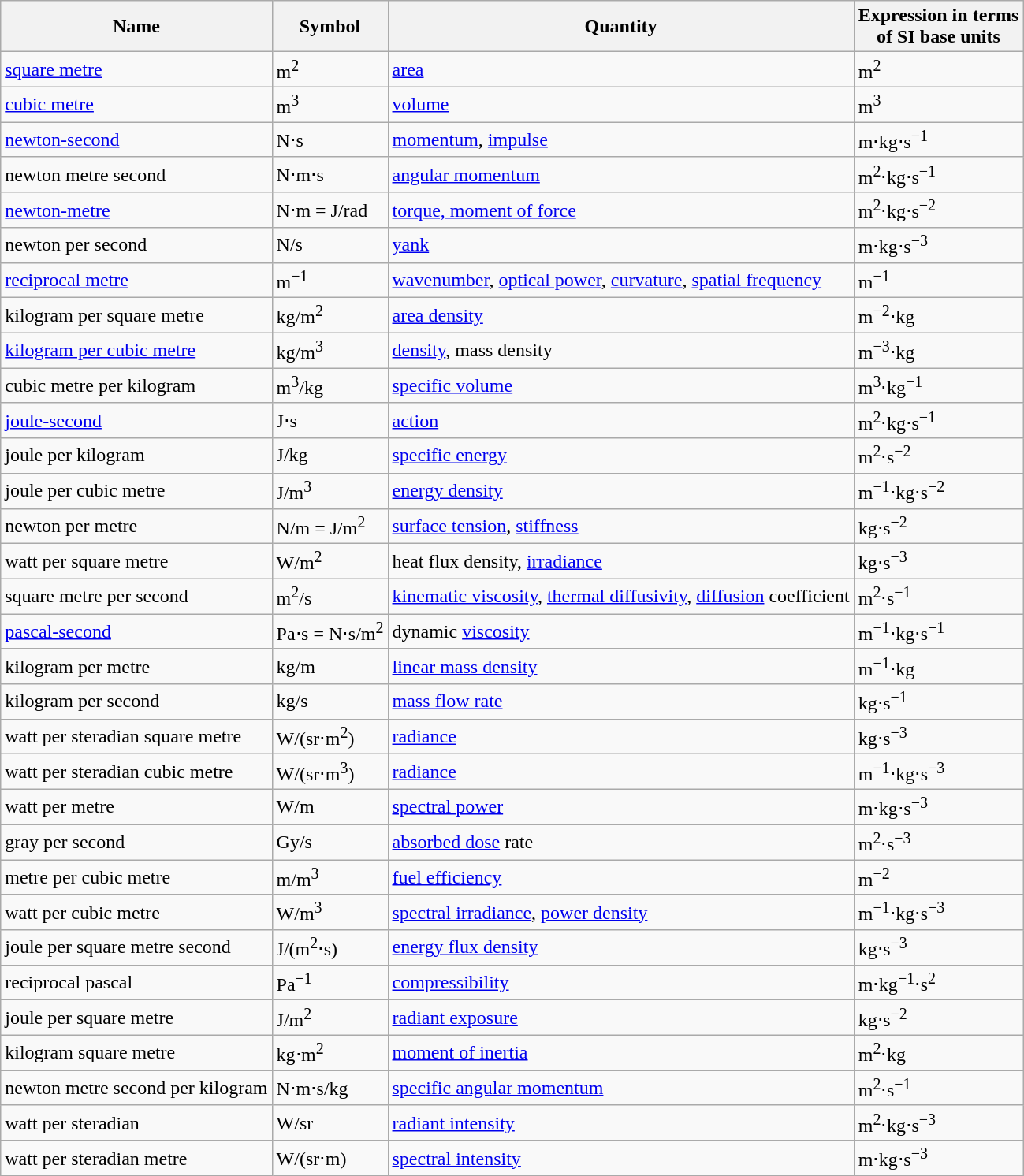<table class="wikitable sortable">
<tr>
<th>Name</th>
<th>Symbol</th>
<th>Quantity</th>
<th>Expression in terms<br> of SI base units</th>
</tr>
<tr>
<td><a href='#'>square metre</a></td>
<td>m<sup>2</sup></td>
<td><a href='#'>area</a></td>
<td>m<sup>2</sup></td>
</tr>
<tr>
<td><a href='#'>cubic metre</a></td>
<td>m<sup>3</sup></td>
<td><a href='#'>volume</a></td>
<td>m<sup>3</sup></td>
</tr>
<tr>
<td><a href='#'>newton-second</a></td>
<td>N⋅s</td>
<td><a href='#'>momentum</a>, <a href='#'>impulse</a></td>
<td>m⋅kg⋅s<sup>−1</sup></td>
</tr>
<tr>
<td>newton metre second</td>
<td>N⋅m⋅s</td>
<td><a href='#'>angular momentum</a></td>
<td>m<sup>2</sup>⋅kg⋅s<sup>−1</sup></td>
</tr>
<tr>
<td><a href='#'>newton-metre</a></td>
<td>N⋅m = J/rad</td>
<td><a href='#'>torque, moment of force</a></td>
<td>m<sup>2</sup>⋅kg⋅s<sup>−2</sup></td>
</tr>
<tr>
<td>newton per second</td>
<td>N/s</td>
<td><a href='#'>yank</a></td>
<td>m⋅kg⋅s<sup>−3</sup></td>
</tr>
<tr>
<td><a href='#'>reciprocal metre</a></td>
<td>m<sup>−1</sup></td>
<td><a href='#'>wavenumber</a>, <a href='#'>optical power</a>, <a href='#'>curvature</a>, <a href='#'>spatial frequency</a></td>
<td>m<sup>−1</sup></td>
</tr>
<tr>
<td>kilogram per square metre</td>
<td>kg/m<sup>2</sup></td>
<td><a href='#'>area density</a></td>
<td>m<sup>−2</sup>⋅kg</td>
</tr>
<tr>
<td><a href='#'>kilogram per cubic metre</a></td>
<td>kg/m<sup>3</sup></td>
<td><a href='#'>density</a>, mass density</td>
<td>m<sup>−3</sup>⋅kg</td>
</tr>
<tr>
<td>cubic metre per kilogram</td>
<td>m<sup>3</sup>/kg</td>
<td><a href='#'>specific volume</a></td>
<td>m<sup>3</sup>⋅kg<sup>−1</sup></td>
</tr>
<tr>
<td><a href='#'>joule-second</a></td>
<td>J⋅s</td>
<td><a href='#'>action</a></td>
<td>m<sup>2</sup>⋅kg⋅s<sup>−1</sup></td>
</tr>
<tr>
<td>joule per kilogram</td>
<td>J/kg</td>
<td><a href='#'>specific energy</a></td>
<td>m<sup>2</sup>⋅s<sup>−2</sup></td>
</tr>
<tr>
<td>joule per cubic metre</td>
<td>J/m<sup>3</sup></td>
<td><a href='#'>energy density</a></td>
<td>m<sup>−1</sup>⋅kg⋅s<sup>−2</sup></td>
</tr>
<tr>
<td>newton per metre</td>
<td>N/m = J/m<sup>2</sup></td>
<td><a href='#'>surface tension</a>, <a href='#'>stiffness</a></td>
<td>kg⋅s<sup>−2</sup></td>
</tr>
<tr>
<td>watt per square metre</td>
<td>W/m<sup>2</sup></td>
<td>heat flux density, <a href='#'>irradiance</a></td>
<td>kg⋅s<sup>−3</sup></td>
</tr>
<tr>
<td>square metre per second</td>
<td>m<sup>2</sup>/s</td>
<td><a href='#'>kinematic viscosity</a>, <a href='#'>thermal diffusivity</a>, <a href='#'>diffusion</a> coefficient</td>
<td>m<sup>2</sup>⋅s<sup>−1</sup></td>
</tr>
<tr>
<td><a href='#'>pascal-second</a></td>
<td>Pa⋅s = N⋅s/m<sup>2</sup></td>
<td>dynamic <a href='#'>viscosity</a></td>
<td>m<sup>−1</sup>⋅kg⋅s<sup>−1</sup></td>
</tr>
<tr>
<td>kilogram per metre</td>
<td>kg/m</td>
<td><a href='#'>linear mass density</a></td>
<td>m<sup>−1</sup>⋅kg</td>
</tr>
<tr>
<td>kilogram per second</td>
<td>kg/s</td>
<td><a href='#'>mass flow rate</a></td>
<td>kg⋅s<sup>−1</sup></td>
</tr>
<tr>
<td>watt per steradian square metre</td>
<td>W/(sr⋅m<sup>2</sup>)</td>
<td><a href='#'>radiance</a></td>
<td>kg⋅s<sup>−3</sup></td>
</tr>
<tr>
<td>watt per steradian cubic metre</td>
<td>W/(sr⋅m<sup>3</sup>)</td>
<td><a href='#'>radiance</a></td>
<td>m<sup>−1</sup>⋅kg⋅s<sup>−3</sup></td>
</tr>
<tr>
<td>watt per metre</td>
<td>W/m</td>
<td><a href='#'>spectral power</a></td>
<td>m⋅kg⋅s<sup>−3</sup></td>
</tr>
<tr>
<td>gray per second</td>
<td>Gy/s</td>
<td><a href='#'>absorbed dose</a> rate</td>
<td>m<sup>2</sup>⋅s<sup>−3</sup></td>
</tr>
<tr>
<td>metre per cubic metre</td>
<td>m/m<sup>3</sup></td>
<td><a href='#'>fuel efficiency</a></td>
<td>m<sup>−2</sup></td>
</tr>
<tr>
<td>watt per cubic metre</td>
<td>W/m<sup>3</sup></td>
<td><a href='#'>spectral irradiance</a>, <a href='#'>power density</a></td>
<td>m<sup>−1</sup>⋅kg⋅s<sup>−3</sup></td>
</tr>
<tr>
<td>joule per square metre second</td>
<td>J/(m<sup>2</sup>⋅s)</td>
<td><a href='#'>energy flux density</a></td>
<td>kg⋅s<sup>−3</sup></td>
</tr>
<tr>
<td>reciprocal pascal</td>
<td>Pa<sup>−1</sup></td>
<td><a href='#'>compressibility</a></td>
<td>m⋅kg<sup>−1</sup>⋅s<sup>2</sup></td>
</tr>
<tr>
<td>joule per square metre</td>
<td>J/m<sup>2</sup></td>
<td><a href='#'>radiant exposure</a></td>
<td>kg⋅s<sup>−2</sup></td>
</tr>
<tr>
<td>kilogram square metre</td>
<td>kg⋅m<sup>2</sup></td>
<td><a href='#'>moment of inertia</a></td>
<td>m<sup>2</sup>⋅kg</td>
</tr>
<tr>
<td>newton metre second per kilogram</td>
<td>N⋅m⋅s/kg</td>
<td><a href='#'>specific angular momentum</a></td>
<td>m<sup>2</sup>⋅s<sup>−1</sup></td>
</tr>
<tr>
<td>watt per steradian</td>
<td>W/sr</td>
<td><a href='#'>radiant intensity</a></td>
<td>m<sup>2</sup>⋅kg⋅s<sup>−3</sup></td>
</tr>
<tr>
<td>watt per steradian metre</td>
<td>W/(sr⋅m)</td>
<td><a href='#'>spectral intensity</a></td>
<td>m⋅kg⋅s<sup>−3</sup></td>
</tr>
</table>
